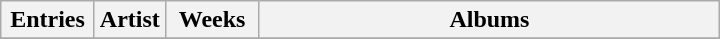<table class="wikitable sortable" style="text-align: center;">
<tr>
<th scope="col" style="width:55px;" data-sort-type="number">Entries</th>
<th scope="col" style="text-align:center;">Artist</th>
<th scope="col" style="width:55px;" data-sort-type="number">Weeks</th>
<th scope="col" style="width:300px;">Albums</th>
</tr>
<tr>
</tr>
</table>
